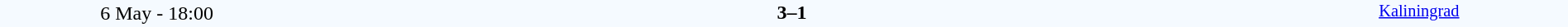<table style="width: 100%; background:#F5FAFF;" cellspacing="0">
<tr>
<td align=center rowspan=3 width=20%>6 May - 18:00</td>
</tr>
<tr>
<td width=24% align=right></td>
<td align=center width=13%><strong>3–1</strong></td>
<td width=24%></td>
<td style=font-size:85% rowspan=3 valign=top align=center><a href='#'>Kaliningrad</a></td>
</tr>
<tr style=font-size:85%>
<td align=right valign=top></td>
<td></td>
<td></td>
</tr>
</table>
